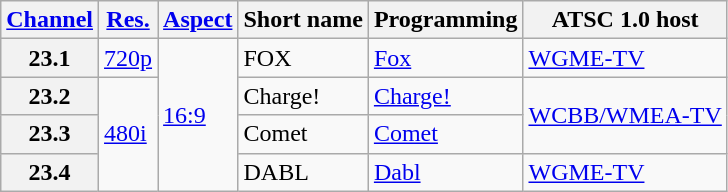<table class="wikitable">
<tr>
<th scope = "col"><a href='#'>Channel</a></th>
<th scope = "col"><a href='#'>Res.</a></th>
<th scope = "col"><a href='#'>Aspect</a></th>
<th scope = "col">Short name</th>
<th scope = "col">Programming</th>
<th scope = "col">ATSC 1.0 host</th>
</tr>
<tr>
<th scope = "row">23.1</th>
<td><a href='#'>720p</a></td>
<td rowspan="4"><a href='#'>16:9</a></td>
<td>FOX</td>
<td><a href='#'>Fox</a></td>
<td><a href='#'>WGME-TV</a></td>
</tr>
<tr>
<th scope = "row">23.2</th>
<td rowspan="3"><a href='#'>480i</a></td>
<td>Charge!</td>
<td><a href='#'>Charge!</a></td>
<td rowspan="2"><a href='#'>WCBB/WMEA-TV</a></td>
</tr>
<tr>
<th scope = "row">23.3</th>
<td>Comet</td>
<td><a href='#'>Comet</a></td>
</tr>
<tr>
<th scope = "row">23.4</th>
<td>DABL</td>
<td><a href='#'>Dabl</a></td>
<td><a href='#'>WGME-TV</a></td>
</tr>
</table>
